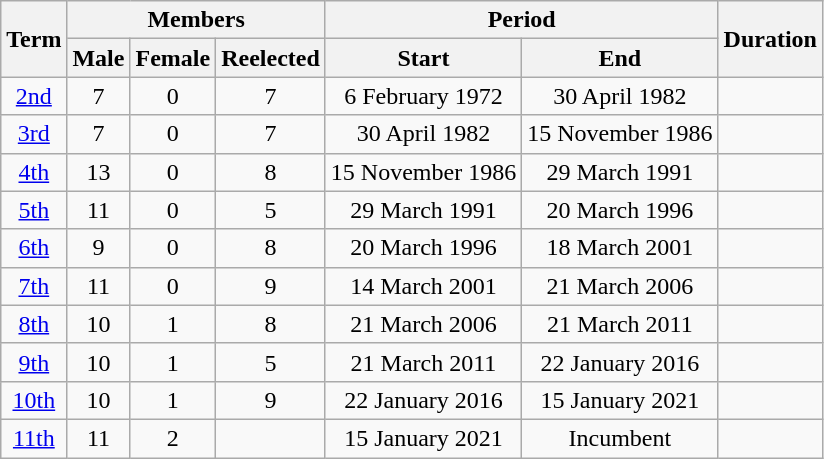<table class="wikitable sortable">
<tr>
<th rowspan="2">Term</th>
<th colspan="3 "unsortable>Members</th>
<th colspan="2 "unsortable>Period</th>
<th rowspan="2">Duration</th>
</tr>
<tr>
<th>Male</th>
<th>Female</th>
<th>Reelected</th>
<th>Start</th>
<th>End</th>
</tr>
<tr>
<td align="center"><a href='#'>2nd</a></td>
<td align="center">7</td>
<td align="center">0</td>
<td align="center">7</td>
<td align="center">6 February 1972</td>
<td align="center">30 April 1982</td>
<td align="center"></td>
</tr>
<tr>
<td align="center"><a href='#'>3rd</a></td>
<td align="center">7</td>
<td align="center">0</td>
<td align="center">7</td>
<td align="center">30 April 1982</td>
<td align="center">15 November 1986</td>
<td align="center"></td>
</tr>
<tr>
<td align="center"><a href='#'>4th</a></td>
<td align="center">13</td>
<td align="center">0</td>
<td align="center">8</td>
<td align="center">15 November 1986</td>
<td align="center">29 March 1991</td>
<td align="center"></td>
</tr>
<tr>
<td align="center"><a href='#'>5th</a></td>
<td align="center">11</td>
<td align="center">0</td>
<td align="center">5</td>
<td align="center">29 March 1991</td>
<td align="center">20 March 1996</td>
<td align="center"></td>
</tr>
<tr>
<td align="center"><a href='#'>6th</a></td>
<td align="center">9</td>
<td align="center">0</td>
<td align="center">8</td>
<td align="center">20 March 1996</td>
<td align="center">18 March 2001</td>
<td align="center"></td>
</tr>
<tr>
<td align="center"><a href='#'>7th</a></td>
<td align="center">11</td>
<td align="center">0</td>
<td align="center">9</td>
<td align="center">14 March 2001</td>
<td align="center">21 March 2006</td>
<td align="center"></td>
</tr>
<tr>
<td align="center"><a href='#'>8th</a></td>
<td align="center">10</td>
<td align="center">1</td>
<td align="center">8</td>
<td align="center">21 March 2006</td>
<td align="center">21 March 2011</td>
<td align="center"></td>
</tr>
<tr>
<td align="center"><a href='#'>9th</a></td>
<td align="center">10</td>
<td align="center">1</td>
<td align="center">5</td>
<td align="center">21 March 2011</td>
<td align="center">22 January 2016</td>
<td align="center"></td>
</tr>
<tr>
<td align="center"><a href='#'>10th</a></td>
<td align="center">10</td>
<td align="center">1</td>
<td align="center">9</td>
<td align="center">22 January 2016</td>
<td align="center">15 January 2021</td>
<td align="center"></td>
</tr>
<tr>
<td align="center"><a href='#'>11th</a></td>
<td align="center">11</td>
<td align="center">2</td>
<td align="center"></td>
<td align="center">15 January 2021</td>
<td align="center">Incumbent</td>
<td align="center"></td>
</tr>
</table>
